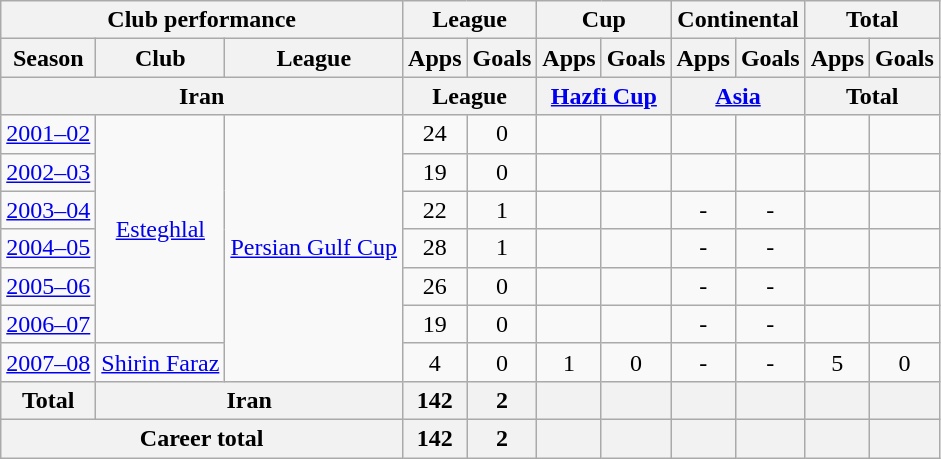<table class="wikitable" style="text-align:center">
<tr>
<th colspan=3>Club performance</th>
<th colspan=2>League</th>
<th colspan=2>Cup</th>
<th colspan=2>Continental</th>
<th colspan=2>Total</th>
</tr>
<tr>
<th>Season</th>
<th>Club</th>
<th>League</th>
<th>Apps</th>
<th>Goals</th>
<th>Apps</th>
<th>Goals</th>
<th>Apps</th>
<th>Goals</th>
<th>Apps</th>
<th>Goals</th>
</tr>
<tr>
<th colspan=3>Iran</th>
<th colspan=2>League</th>
<th colspan=2><a href='#'>Hazfi Cup</a></th>
<th colspan=2><a href='#'>Asia</a></th>
<th colspan=2>Total</th>
</tr>
<tr>
<td><a href='#'>2001–02</a></td>
<td rowspan="6"><a href='#'>Esteghlal</a></td>
<td rowspan="7"><a href='#'>Persian Gulf Cup</a></td>
<td>24</td>
<td>0</td>
<td></td>
<td></td>
<td></td>
<td></td>
<td></td>
<td></td>
</tr>
<tr>
<td><a href='#'>2002–03</a></td>
<td>19</td>
<td>0</td>
<td></td>
<td></td>
<td></td>
<td></td>
<td></td>
<td></td>
</tr>
<tr>
<td><a href='#'>2003–04</a></td>
<td>22</td>
<td>1</td>
<td></td>
<td></td>
<td>-</td>
<td>-</td>
<td></td>
<td></td>
</tr>
<tr>
<td><a href='#'>2004–05</a></td>
<td>28</td>
<td>1</td>
<td></td>
<td></td>
<td>-</td>
<td>-</td>
<td></td>
<td></td>
</tr>
<tr>
<td><a href='#'>2005–06</a></td>
<td>26</td>
<td>0</td>
<td></td>
<td></td>
<td>-</td>
<td>-</td>
<td></td>
<td></td>
</tr>
<tr>
<td><a href='#'>2006–07</a></td>
<td>19</td>
<td>0</td>
<td></td>
<td></td>
<td>-</td>
<td>-</td>
<td></td>
<td></td>
</tr>
<tr>
<td><a href='#'>2007–08</a></td>
<td rowspan="1"><a href='#'>Shirin Faraz</a></td>
<td>4</td>
<td>0</td>
<td>1</td>
<td>0</td>
<td>-</td>
<td>-</td>
<td>5</td>
<td>0</td>
</tr>
<tr>
<th rowspan=1>Total</th>
<th colspan=2>Iran</th>
<th>142</th>
<th>2</th>
<th></th>
<th></th>
<th></th>
<th></th>
<th></th>
<th></th>
</tr>
<tr>
<th colspan=3>Career total</th>
<th>142</th>
<th>2</th>
<th></th>
<th></th>
<th></th>
<th></th>
<th></th>
<th></th>
</tr>
</table>
